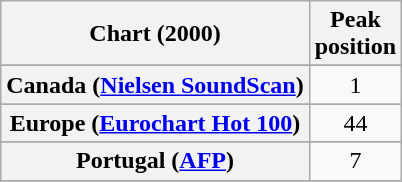<table class="wikitable sortable plainrowheaders" style="text-align:center">
<tr>
<th>Chart (2000)</th>
<th>Peak<br>position</th>
</tr>
<tr>
</tr>
<tr>
<th scope="row">Canada (<a href='#'>Nielsen SoundScan</a>)</th>
<td>1</td>
</tr>
<tr>
</tr>
<tr>
<th scope="row">Europe (<a href='#'>Eurochart Hot 100</a>)</th>
<td>44</td>
</tr>
<tr>
</tr>
<tr>
</tr>
<tr>
</tr>
<tr>
</tr>
<tr>
</tr>
<tr>
</tr>
<tr>
<th scope="row">Portugal (<a href='#'>AFP</a>)</th>
<td>7</td>
</tr>
<tr>
</tr>
<tr>
</tr>
<tr>
</tr>
<tr>
</tr>
<tr>
</tr>
<tr>
</tr>
<tr>
</tr>
<tr>
</tr>
<tr>
</tr>
</table>
